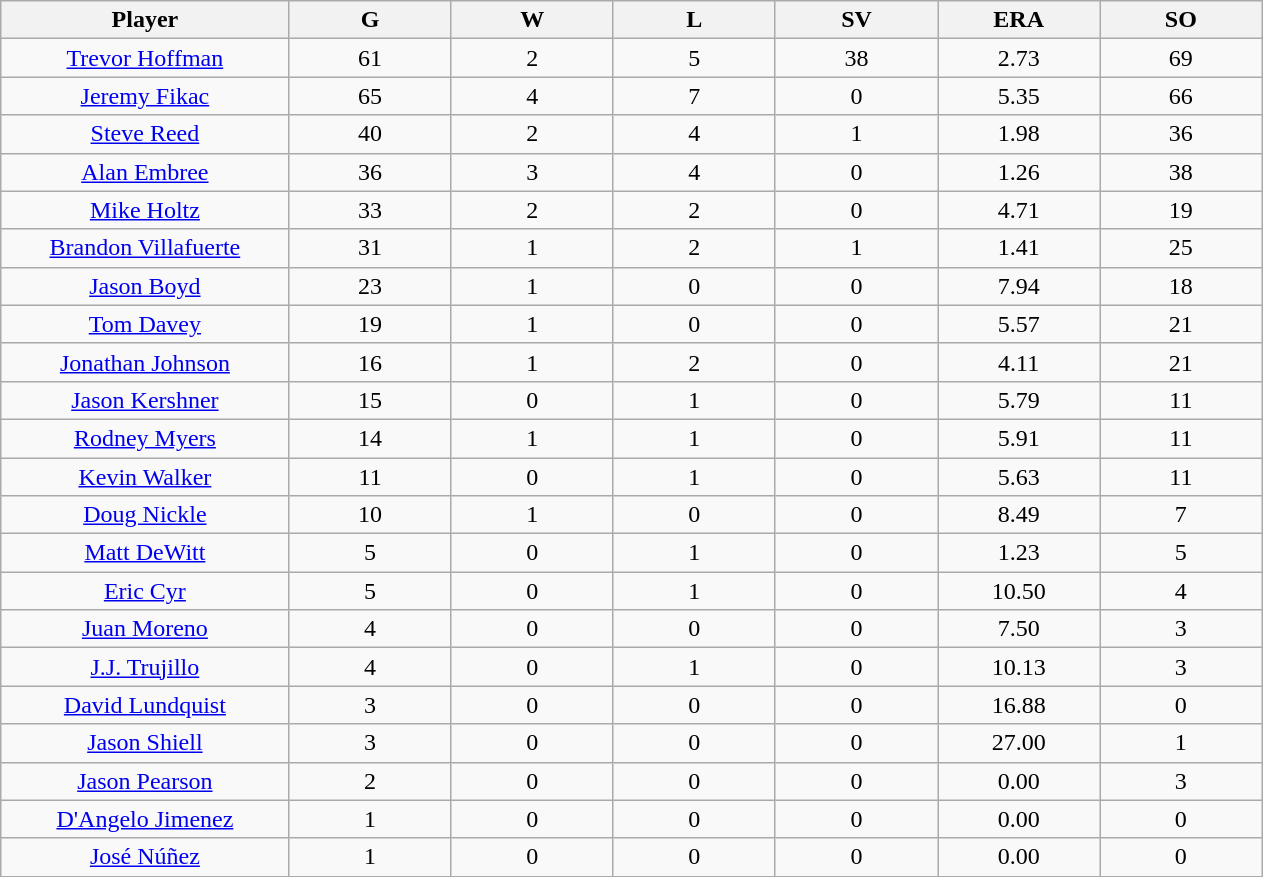<table class="wikitable sortable">
<tr>
<th bgcolor="#DDDDFF" width="16%">Player</th>
<th bgcolor="#DDDDFF" width="9%">G</th>
<th bgcolor="#DDDDFF" width="9%">W</th>
<th bgcolor="#DDDDFF" width="9%">L</th>
<th bgcolor="#DDDDFF" width="9%">SV</th>
<th bgcolor="#DDDDFF" width="9%">ERA</th>
<th bgcolor="#DDDDFF" width="9%">SO</th>
</tr>
<tr align="center">
<td><a href='#'>Trevor Hoffman</a></td>
<td>61</td>
<td>2</td>
<td>5</td>
<td>38</td>
<td>2.73</td>
<td>69</td>
</tr>
<tr align=center>
<td><a href='#'>Jeremy Fikac</a></td>
<td>65</td>
<td>4</td>
<td>7</td>
<td>0</td>
<td>5.35</td>
<td>66</td>
</tr>
<tr align=center>
<td><a href='#'>Steve Reed</a></td>
<td>40</td>
<td>2</td>
<td>4</td>
<td>1</td>
<td>1.98</td>
<td>36</td>
</tr>
<tr align=center>
<td><a href='#'>Alan Embree</a></td>
<td>36</td>
<td>3</td>
<td>4</td>
<td>0</td>
<td>1.26</td>
<td>38</td>
</tr>
<tr align=center>
<td><a href='#'>Mike Holtz</a></td>
<td>33</td>
<td>2</td>
<td>2</td>
<td>0</td>
<td>4.71</td>
<td>19</td>
</tr>
<tr align=center>
<td><a href='#'>Brandon Villafuerte</a></td>
<td>31</td>
<td>1</td>
<td>2</td>
<td>1</td>
<td>1.41</td>
<td>25</td>
</tr>
<tr align=center>
<td><a href='#'>Jason Boyd</a></td>
<td>23</td>
<td>1</td>
<td>0</td>
<td>0</td>
<td>7.94</td>
<td>18</td>
</tr>
<tr align=center>
<td><a href='#'>Tom Davey</a></td>
<td>19</td>
<td>1</td>
<td>0</td>
<td>0</td>
<td>5.57</td>
<td>21</td>
</tr>
<tr align=center>
<td><a href='#'>Jonathan Johnson</a></td>
<td>16</td>
<td>1</td>
<td>2</td>
<td>0</td>
<td>4.11</td>
<td>21</td>
</tr>
<tr align=center>
<td><a href='#'>Jason Kershner</a></td>
<td>15</td>
<td>0</td>
<td>1</td>
<td>0</td>
<td>5.79</td>
<td>11</td>
</tr>
<tr align=center>
<td><a href='#'>Rodney Myers</a></td>
<td>14</td>
<td>1</td>
<td>1</td>
<td>0</td>
<td>5.91</td>
<td>11</td>
</tr>
<tr align=center>
<td><a href='#'>Kevin Walker</a></td>
<td>11</td>
<td>0</td>
<td>1</td>
<td>0</td>
<td>5.63</td>
<td>11</td>
</tr>
<tr align=center>
<td><a href='#'>Doug Nickle</a></td>
<td>10</td>
<td>1</td>
<td>0</td>
<td>0</td>
<td>8.49</td>
<td>7</td>
</tr>
<tr align=center>
<td><a href='#'>Matt DeWitt</a></td>
<td>5</td>
<td>0</td>
<td>1</td>
<td>0</td>
<td>1.23</td>
<td>5</td>
</tr>
<tr align=center>
<td><a href='#'>Eric Cyr</a></td>
<td>5</td>
<td>0</td>
<td>1</td>
<td>0</td>
<td>10.50</td>
<td>4</td>
</tr>
<tr align=center>
<td><a href='#'>Juan Moreno</a></td>
<td>4</td>
<td>0</td>
<td>0</td>
<td>0</td>
<td>7.50</td>
<td>3</td>
</tr>
<tr align=center>
<td><a href='#'>J.J. Trujillo</a></td>
<td>4</td>
<td>0</td>
<td>1</td>
<td>0</td>
<td>10.13</td>
<td>3</td>
</tr>
<tr align=center>
<td><a href='#'>David Lundquist</a></td>
<td>3</td>
<td>0</td>
<td>0</td>
<td>0</td>
<td>16.88</td>
<td>0</td>
</tr>
<tr align=center>
<td><a href='#'>Jason Shiell</a></td>
<td>3</td>
<td>0</td>
<td>0</td>
<td>0</td>
<td>27.00</td>
<td>1</td>
</tr>
<tr align=center>
<td><a href='#'>Jason Pearson</a></td>
<td>2</td>
<td>0</td>
<td>0</td>
<td>0</td>
<td>0.00</td>
<td>3</td>
</tr>
<tr align=center>
<td><a href='#'>D'Angelo Jimenez</a></td>
<td>1</td>
<td>0</td>
<td>0</td>
<td>0</td>
<td>0.00</td>
<td>0</td>
</tr>
<tr align=center>
<td><a href='#'>José Núñez</a></td>
<td>1</td>
<td>0</td>
<td>0</td>
<td>0</td>
<td>0.00</td>
<td>0</td>
</tr>
</table>
